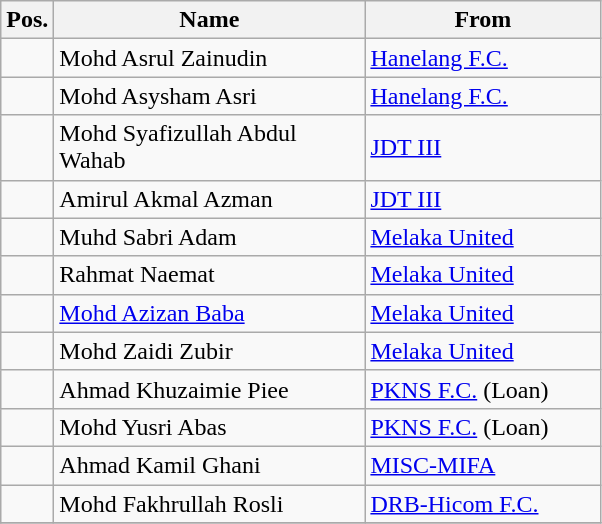<table class="wikitable sortable">
<tr>
<th width= 25>Pos.</th>
<th width= 200>Name</th>
<th width= 150>From</th>
</tr>
<tr>
<td></td>
<td> Mohd Asrul Zainudin</td>
<td> <a href='#'>Hanelang F.C.</a></td>
</tr>
<tr>
<td></td>
<td> Mohd Asysham Asri</td>
<td> <a href='#'>Hanelang F.C.</a></td>
</tr>
<tr>
<td></td>
<td> Mohd Syafizullah Abdul Wahab</td>
<td> <a href='#'>JDT III</a></td>
</tr>
<tr>
<td></td>
<td> Amirul Akmal Azman</td>
<td> <a href='#'>JDT III</a></td>
</tr>
<tr>
<td></td>
<td> Muhd Sabri Adam</td>
<td> <a href='#'>Melaka United</a></td>
</tr>
<tr>
<td></td>
<td> Rahmat Naemat</td>
<td> <a href='#'>Melaka United</a></td>
</tr>
<tr>
<td></td>
<td> <a href='#'>Mohd Azizan Baba</a></td>
<td> <a href='#'>Melaka United</a></td>
</tr>
<tr>
<td></td>
<td> Mohd Zaidi Zubir</td>
<td> <a href='#'>Melaka United</a></td>
</tr>
<tr>
<td></td>
<td> Ahmad Khuzaimie Piee</td>
<td> <a href='#'>PKNS F.C.</a> (Loan)</td>
</tr>
<tr>
<td></td>
<td> Mohd Yusri Abas</td>
<td> <a href='#'>PKNS F.C.</a> (Loan)</td>
</tr>
<tr>
<td></td>
<td> Ahmad Kamil Ghani</td>
<td> <a href='#'>MISC-MIFA</a></td>
</tr>
<tr>
<td></td>
<td> Mohd Fakhrullah Rosli</td>
<td> <a href='#'>DRB-Hicom F.C.</a></td>
</tr>
<tr>
</tr>
</table>
